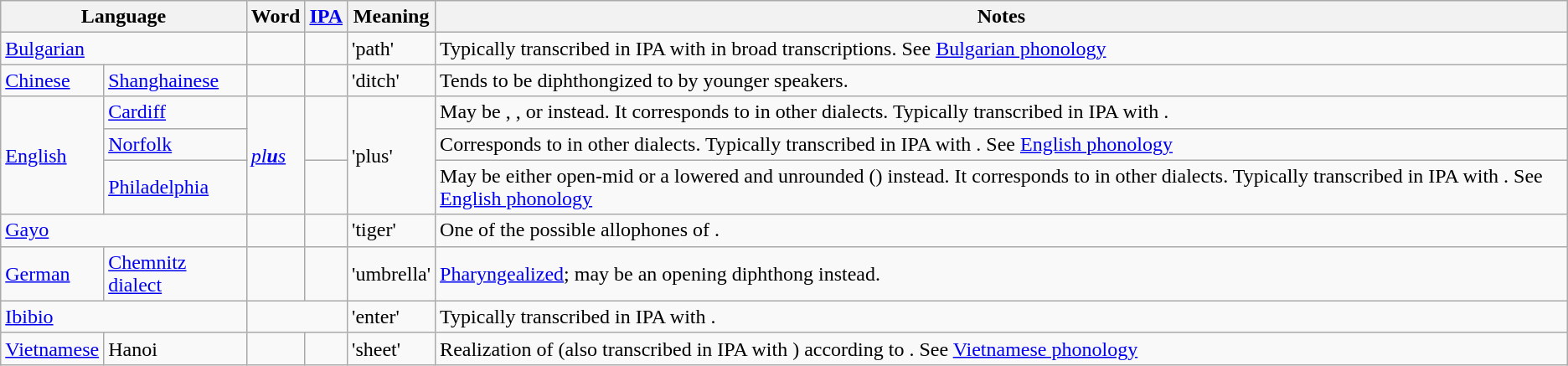<table class="wikitable" style="clear: both;">
<tr>
<th colspan="2">Language</th>
<th>Word</th>
<th><a href='#'>IPA</a></th>
<th>Meaning</th>
<th>Notes</th>
</tr>
<tr>
<td colspan="2"><a href='#'>Bulgarian</a></td>
<td></td>
<td></td>
<td>'path'</td>
<td>Typically transcribed in IPA with  in broad transcriptions. See <a href='#'>Bulgarian phonology</a></td>
</tr>
<tr>
<td><a href='#'>Chinese</a></td>
<td><a href='#'>Shanghainese</a></td>
<td></td>
<td></td>
<td>'ditch'</td>
<td>Tends to be diphthongized to  by younger speakers.</td>
</tr>
<tr>
<td rowspan="3"><a href='#'>English</a></td>
<td><a href='#'>Cardiff</a></td>
<td rowspan="3"><a href='#'><em>pl<strong>u</strong>s</em></a></td>
<td rowspan="2"></td>
<td rowspan="3">'plus'</td>
<td>May be , ,  or  instead. It corresponds to  in other dialects. Typically transcribed in IPA with .</td>
</tr>
<tr>
<td><a href='#'>Norfolk</a></td>
<td>Corresponds to  in other dialects. Typically transcribed in IPA with . See <a href='#'>English phonology</a></td>
</tr>
<tr>
<td><a href='#'>Philadelphia</a></td>
<td></td>
<td>May be either open-mid  or a lowered and unrounded  () instead. It corresponds to  in other dialects. Typically transcribed in IPA with . See <a href='#'>English phonology</a></td>
</tr>
<tr>
<td colspan="2"><a href='#'>Gayo</a></td>
<td></td>
<td></td>
<td>'tiger'</td>
<td>One of the possible allophones of .</td>
</tr>
<tr>
<td><a href='#'>German</a></td>
<td><a href='#'>Chemnitz dialect</a></td>
<td></td>
<td></td>
<td>'umbrella'</td>
<td><a href='#'>Pharyngealized</a>; may be an opening diphthong  instead.</td>
</tr>
<tr>
<td colspan="2"><a href='#'>Ibibio</a></td>
<td colspan="2" align="center"></td>
<td>'enter'</td>
<td>Typically transcribed in IPA with .</td>
</tr>
<tr>
<td><a href='#'>Vietnamese</a></td>
<td>Hanoi</td>
<td></td>
<td></td>
<td>'sheet'</td>
<td>Realization of  (also transcribed in IPA with ) according to . See <a href='#'>Vietnamese phonology</a></td>
</tr>
</table>
